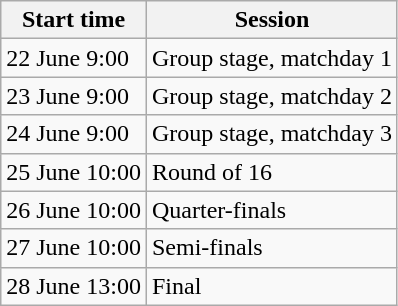<table class="wikitable">
<tr>
<th>Start time</th>
<th>Session</th>
</tr>
<tr>
<td>22 June 9:00</td>
<td>Group stage, matchday 1</td>
</tr>
<tr>
<td>23 June 9:00</td>
<td>Group stage, matchday 2</td>
</tr>
<tr>
<td>24 June 9:00</td>
<td>Group stage, matchday 3</td>
</tr>
<tr>
<td>25 June 10:00</td>
<td>Round of 16</td>
</tr>
<tr>
<td>26 June 10:00</td>
<td>Quarter-finals</td>
</tr>
<tr>
<td>27 June 10:00</td>
<td>Semi-finals</td>
</tr>
<tr>
<td>28 June 13:00</td>
<td>Final</td>
</tr>
</table>
